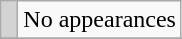<table class="wikitable">
<tr>
<td style="background: lightgrey"> </td>
<td>No appearances</td>
</tr>
<tr>
</tr>
</table>
